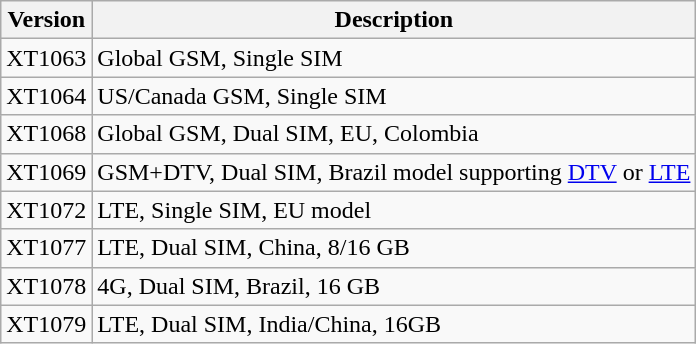<table class="wikitable sortable">
<tr>
<th>Version</th>
<th>Description</th>
</tr>
<tr>
<td>XT1063</td>
<td>Global GSM, Single SIM</td>
</tr>
<tr>
<td>XT1064</td>
<td>US/Canada GSM, Single SIM</td>
</tr>
<tr>
<td>XT1068</td>
<td>Global GSM, Dual SIM, EU, Colombia</td>
</tr>
<tr>
<td>XT1069</td>
<td>GSM+DTV, Dual SIM, Brazil model supporting <a href='#'>DTV</a> or <a href='#'>LTE</a></td>
</tr>
<tr>
<td>XT1072</td>
<td>LTE, Single SIM, EU model</td>
</tr>
<tr>
<td>XT1077</td>
<td>LTE, Dual SIM, China, 8/16 GB</td>
</tr>
<tr>
<td>XT1078</td>
<td>4G, Dual SIM, Brazil, 16 GB</td>
</tr>
<tr>
<td>XT1079</td>
<td>LTE, Dual SIM, India/China, 16GB</td>
</tr>
</table>
